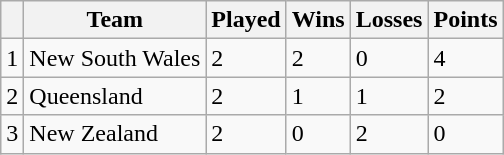<table class="wikitable" style="text-align:left;">
<tr>
<th></th>
<th>Team</th>
<th>Played</th>
<th>Wins</th>
<th>Losses</th>
<th>Points</th>
</tr>
<tr>
<td>1</td>
<td>New South Wales</td>
<td>2</td>
<td>2</td>
<td>0</td>
<td>4</td>
</tr>
<tr>
<td>2</td>
<td>Queensland</td>
<td>2</td>
<td>1</td>
<td>1</td>
<td>2</td>
</tr>
<tr>
<td>3</td>
<td>New Zealand</td>
<td>2</td>
<td>0</td>
<td>2</td>
<td>0</td>
</tr>
</table>
